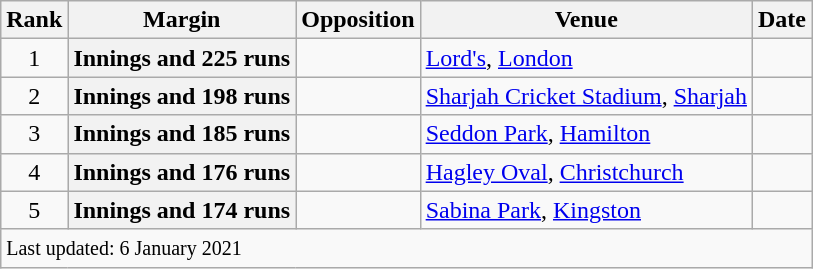<table class="wikitable plainrowheaders sortable">
<tr>
<th scope="col">Rank</th>
<th scope="col">Margin</th>
<th scope="col">Opposition</th>
<th scope="col">Venue</th>
<th scope="col">Date</th>
</tr>
<tr>
<td align=center>1</td>
<th scope="row" text-align:center;">Innings and 225 runs</th>
<td></td>
<td><a href='#'>Lord's</a>, <a href='#'>London</a></td>
<td></td>
</tr>
<tr>
<td align=center>2</td>
<th scope="row" style="text-align:center;">Innings and 198 runs</th>
<td></td>
<td><a href='#'>Sharjah Cricket Stadium</a>, <a href='#'>Sharjah</a></td>
<td></td>
</tr>
<tr>
<td align=center>3</td>
<th scope="row" style="text-align:center;">Innings and 185 runs</th>
<td></td>
<td><a href='#'>Seddon Park</a>, <a href='#'>Hamilton</a></td>
<td></td>
</tr>
<tr>
<td align=center>4</td>
<th scope="row" style="text-align:center;">Innings and 176 runs</th>
<td></td>
<td><a href='#'>Hagley Oval</a>, <a href='#'>Christchurch</a></td>
<td></td>
</tr>
<tr>
<td align=center>5</td>
<th scope="row" style="text-align:center;">Innings and 174 runs</th>
<td></td>
<td><a href='#'>Sabina Park</a>, <a href='#'>Kingston</a></td>
<td></td>
</tr>
<tr class=sortbottom>
<td colspan=5><small>Last updated: 6 January 2021</small></td>
</tr>
</table>
